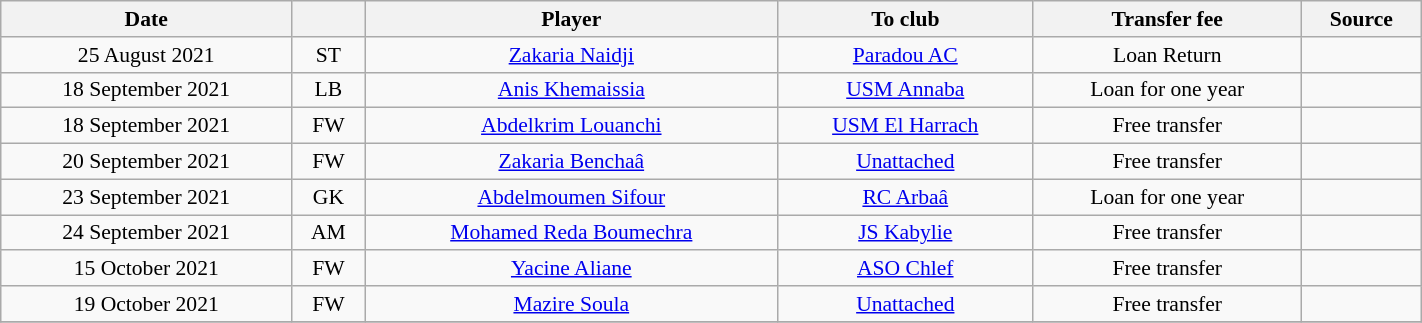<table class="wikitable sortable" style="width:75%; text-align:center; font-size:90%; text-align:centre;">
<tr>
<th>Date</th>
<th></th>
<th>Player</th>
<th>To club</th>
<th>Transfer fee</th>
<th>Source</th>
</tr>
<tr>
<td>25 August 2021</td>
<td>ST</td>
<td> <a href='#'>Zakaria Naidji</a></td>
<td><a href='#'>Paradou AC</a></td>
<td>Loan Return</td>
<td></td>
</tr>
<tr>
<td>18 September 2021</td>
<td>LB</td>
<td> <a href='#'>Anis Khemaissia</a></td>
<td><a href='#'>USM Annaba</a></td>
<td>Loan for one year</td>
<td></td>
</tr>
<tr>
<td>18 September 2021</td>
<td>FW</td>
<td> <a href='#'>Abdelkrim Louanchi</a></td>
<td><a href='#'>USM El Harrach</a></td>
<td>Free transfer</td>
<td></td>
</tr>
<tr>
<td>20 September 2021</td>
<td>FW</td>
<td> <a href='#'>Zakaria Benchaâ</a></td>
<td><a href='#'>Unattached</a></td>
<td>Free transfer</td>
<td></td>
</tr>
<tr>
<td>23 September 2021</td>
<td>GK</td>
<td> <a href='#'>Abdelmoumen Sifour</a></td>
<td><a href='#'>RC Arbaâ</a></td>
<td>Loan for one year</td>
<td></td>
</tr>
<tr>
<td>24 September 2021</td>
<td>AM</td>
<td> <a href='#'>Mohamed Reda Boumechra</a></td>
<td><a href='#'>JS Kabylie</a></td>
<td>Free transfer</td>
<td></td>
</tr>
<tr>
<td>15 October 2021</td>
<td>FW</td>
<td> <a href='#'>Yacine Aliane</a></td>
<td><a href='#'>ASO Chlef</a></td>
<td>Free transfer</td>
<td></td>
</tr>
<tr>
<td>19 October 2021</td>
<td>FW</td>
<td> <a href='#'>Mazire Soula</a></td>
<td><a href='#'>Unattached</a></td>
<td>Free transfer</td>
<td></td>
</tr>
<tr>
</tr>
</table>
